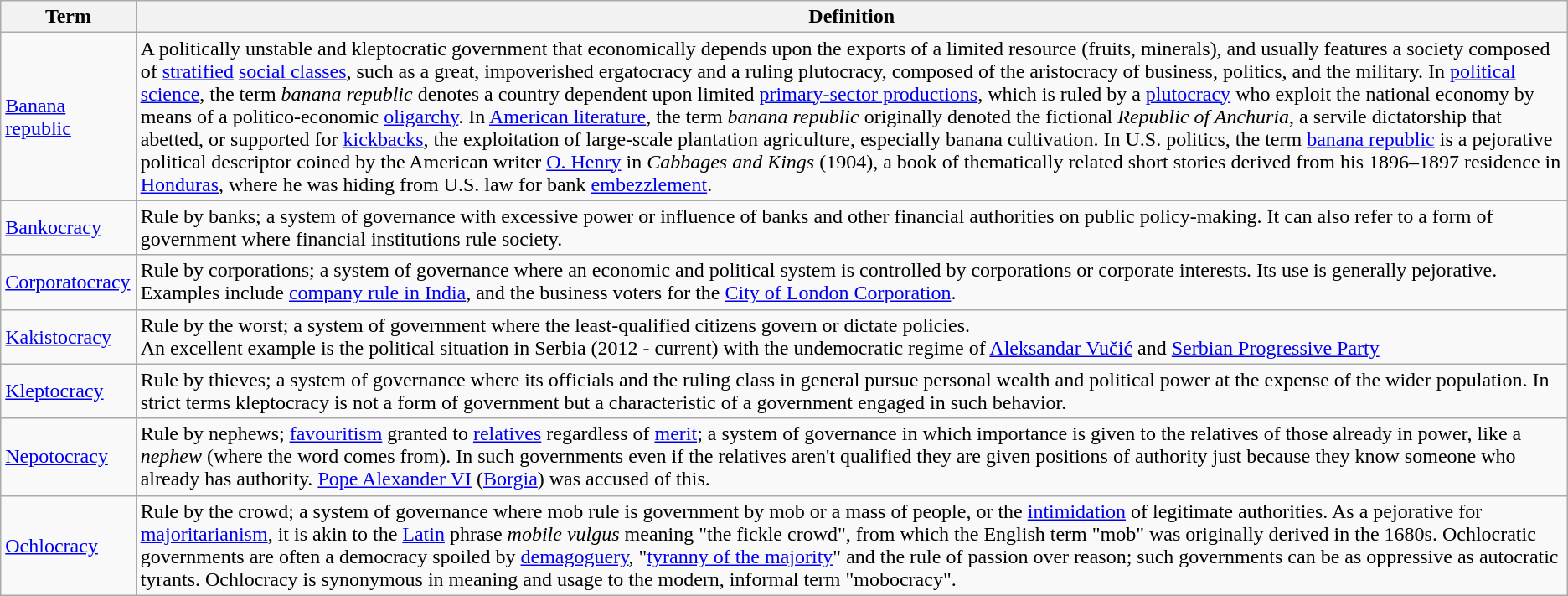<table class="wikitable sortable">
<tr>
<th>Term</th>
<th>Definition</th>
</tr>
<tr>
<td><a href='#'>Banana republic</a></td>
<td>A politically unstable and kleptocratic government that economically depends upon the exports of a limited resource (fruits, minerals), and usually features a society composed of <a href='#'>stratified</a> <a href='#'>social classes</a>, such as a great, impoverished ergatocracy and a ruling plutocracy, composed of the aristocracy of business, politics, and the military. In <a href='#'>political science</a>, the term <em>banana republic</em> denotes a country dependent upon limited <a href='#'>primary-sector productions</a>, which is ruled by a <a href='#'>plutocracy</a> who exploit the national economy by means of a politico-economic <a href='#'>oligarchy</a>. In <a href='#'>American literature</a>, the term <em>banana republic</em> originally denoted the fictional <em>Republic of Anchuria</em>, a servile dictatorship that abetted, or supported for <a href='#'>kickbacks</a>, the exploitation of large-scale plantation agriculture, especially banana cultivation. In U.S. politics, the term <a href='#'>banana republic</a> is a pejorative political descriptor coined by the American writer <a href='#'>O. Henry</a> in <em>Cabbages and Kings</em> (1904), a book of thematically related short stories derived from his 1896–1897 residence in <a href='#'>Honduras</a>, where he was hiding from U.S. law for bank <a href='#'>embezzlement</a>.</td>
</tr>
<tr>
<td><a href='#'>Bankocracy</a></td>
<td>Rule by banks; a system of governance with excessive power or influence of banks and other financial authorities on public policy-making. It can also refer to a form of government where financial institutions rule society.</td>
</tr>
<tr>
<td><a href='#'>Corporatocracy</a></td>
<td>Rule by corporations; a system of governance where an economic and political system is controlled by corporations or corporate interests. Its use is generally pejorative. Examples include <a href='#'>company rule in India</a>, and the business voters for the <a href='#'>City of London Corporation</a>.</td>
</tr>
<tr>
<td><a href='#'>Kakistocracy</a></td>
<td>Rule by the worst; a system of government where the least-qualified citizens govern or dictate policies.<br>An excellent example is the political situation in Serbia (2012 - current) with the undemocratic regime of <a href='#'>Aleksandar Vučić</a> and <a href='#'>Serbian Progressive Party</a></td>
</tr>
<tr>
<td><a href='#'>Kleptocracy</a></td>
<td>Rule by thieves; a system of governance where its officials and the ruling class in general pursue personal wealth and political power at the expense of the wider population. In strict terms kleptocracy is not a form of government but a characteristic of a government engaged in such behavior.</td>
</tr>
<tr>
<td><a href='#'>Nepotocracy</a></td>
<td>Rule by nephews; <a href='#'>favouritism</a> granted to <a href='#'>relatives</a> regardless of <a href='#'>merit</a>; a system of governance in which importance is given to the relatives of those already in power, like a <em>nephew</em> (where the word comes from). In such governments even if the relatives aren't qualified they are given positions of authority just because they know someone who already has authority. <a href='#'>Pope Alexander VI</a> (<a href='#'>Borgia</a>) was accused of this.</td>
</tr>
<tr>
<td><a href='#'>Ochlocracy</a></td>
<td>Rule by the crowd; a system of governance where mob rule is government by mob or a mass of people, or the <a href='#'>intimidation</a> of legitimate authorities. As a pejorative for <a href='#'>majoritarianism</a>, it is akin to the <a href='#'>Latin</a> phrase <em>mobile vulgus</em> meaning "the fickle crowd", from which the English term "mob" was originally derived in the 1680s. Ochlocratic governments are often a democracy spoiled by <a href='#'>demagoguery</a>, "<a href='#'>tyranny of the majority</a>" and the rule of passion over reason; such governments can be as oppressive as autocratic tyrants. Ochlocracy is synonymous in meaning and usage to the modern, informal term "mobocracy".</td>
</tr>
</table>
